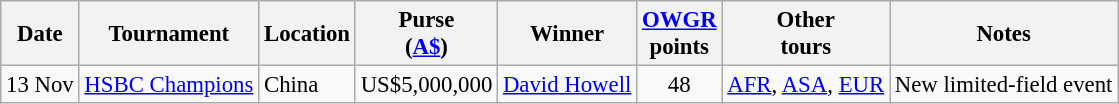<table class="wikitable" style="font-size:95%">
<tr>
<th>Date</th>
<th>Tournament</th>
<th>Location</th>
<th>Purse<br>(<a href='#'>A$</a>)</th>
<th>Winner</th>
<th><a href='#'>OWGR</a><br>points</th>
<th>Other<br>tours</th>
<th>Notes</th>
</tr>
<tr>
<td>13 Nov</td>
<td><a href='#'>HSBC Champions</a></td>
<td>China</td>
<td align=right>US$5,000,000</td>
<td> <a href='#'>David Howell</a></td>
<td align=center>48</td>
<td><a href='#'>AFR</a>, <a href='#'>ASA</a>, <a href='#'>EUR</a></td>
<td>New limited-field event</td>
</tr>
</table>
